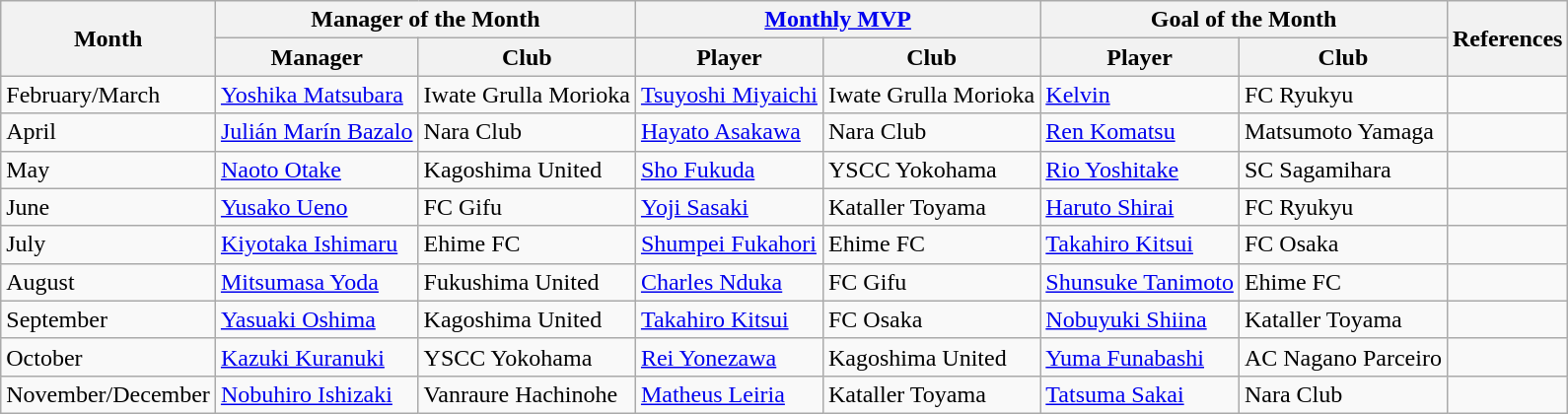<table class="wikitable">
<tr>
<th rowspan="2">Month</th>
<th colspan="2">Manager of the Month</th>
<th colspan="2"><a href='#'>Monthly MVP</a></th>
<th colspan="2">Goal of the Month</th>
<th rowspan="2">References</th>
</tr>
<tr>
<th>Manager</th>
<th>Club</th>
<th>Player</th>
<th>Club</th>
<th>Player</th>
<th>Club</th>
</tr>
<tr>
<td>February/March</td>
<td> <a href='#'>Yoshika Matsubara</a></td>
<td>Iwate Grulla Morioka</td>
<td> <a href='#'>Tsuyoshi Miyaichi</a></td>
<td>Iwate Grulla Morioka</td>
<td> <a href='#'>Kelvin</a></td>
<td>FC Ryukyu</td>
<td align=center></td>
</tr>
<tr>
<td>April</td>
<td> <a href='#'>Julián Marín Bazalo</a></td>
<td>Nara Club</td>
<td> <a href='#'>Hayato Asakawa</a></td>
<td>Nara Club</td>
<td> <a href='#'>Ren Komatsu</a></td>
<td>Matsumoto Yamaga</td>
<td align=center></td>
</tr>
<tr>
<td>May</td>
<td> <a href='#'>Naoto Otake</a></td>
<td>Kagoshima United</td>
<td> <a href='#'>Sho Fukuda</a></td>
<td>YSCC Yokohama</td>
<td> <a href='#'>Rio Yoshitake</a></td>
<td>SC Sagamihara</td>
<td align=center></td>
</tr>
<tr>
<td>June</td>
<td> <a href='#'>Yusako Ueno</a></td>
<td>FC Gifu</td>
<td> <a href='#'>Yoji Sasaki</a></td>
<td>Kataller Toyama</td>
<td> <a href='#'>Haruto Shirai</a></td>
<td>FC Ryukyu</td>
<td align=center></td>
</tr>
<tr>
<td>July</td>
<td> <a href='#'>Kiyotaka Ishimaru</a></td>
<td>Ehime FC</td>
<td> <a href='#'>Shumpei Fukahori</a></td>
<td>Ehime FC</td>
<td> <a href='#'>Takahiro Kitsui</a></td>
<td>FC Osaka</td>
<td align=center></td>
</tr>
<tr>
<td>August</td>
<td> <a href='#'>Mitsumasa Yoda</a></td>
<td>Fukushima United</td>
<td> <a href='#'>Charles Nduka</a></td>
<td>FC Gifu</td>
<td> <a href='#'>Shunsuke Tanimoto</a></td>
<td>Ehime FC</td>
<td align=center></td>
</tr>
<tr>
<td>September</td>
<td> <a href='#'>Yasuaki Oshima</a></td>
<td>Kagoshima United</td>
<td> <a href='#'>Takahiro Kitsui</a></td>
<td>FC Osaka</td>
<td> <a href='#'>Nobuyuki Shiina</a></td>
<td>Kataller Toyama</td>
<td align=center></td>
</tr>
<tr>
<td>October</td>
<td> <a href='#'>Kazuki Kuranuki</a></td>
<td>YSCC Yokohama</td>
<td> <a href='#'>Rei Yonezawa</a></td>
<td>Kagoshima United</td>
<td> <a href='#'>Yuma Funabashi</a></td>
<td>AC Nagano Parceiro</td>
<td align=center></td>
</tr>
<tr>
<td>November/December</td>
<td> <a href='#'>Nobuhiro Ishizaki</a></td>
<td>Vanraure Hachinohe</td>
<td> <a href='#'>Matheus Leiria</a></td>
<td>Kataller Toyama</td>
<td> <a href='#'>Tatsuma Sakai</a></td>
<td>Nara Club</td>
<td align=center></td>
</tr>
</table>
